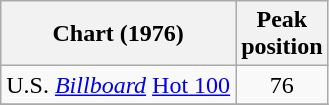<table class="wikitable">
<tr>
<th>Chart (1976)</th>
<th>Peak<br>position</th>
</tr>
<tr>
<td>U.S. <em><a href='#'>Billboard</a></em> <a href='#'>Hot 100</a></td>
<td style="text-align:center;">76</td>
</tr>
<tr>
</tr>
</table>
